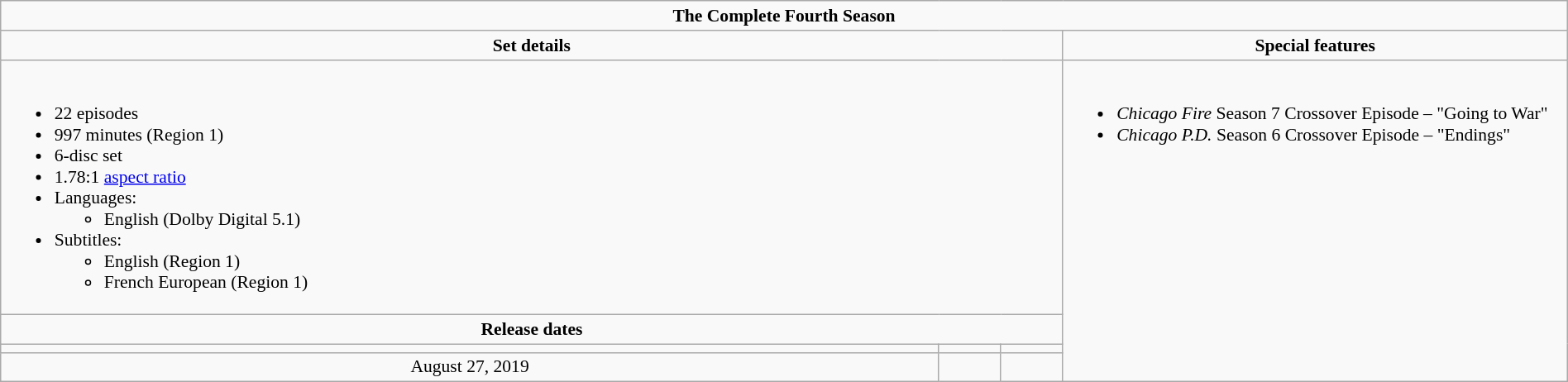<table class="wikitable plainrowheaders" style="font-size:90%; text-align:center; width: 100%; margin-left: auto; margin-right: auto;">
<tr>
<td colspan="6"><strong>The Complete Fourth Season</strong></td>
</tr>
<tr>
<td align="center" width="300" colspan="3"><strong>Set details</strong></td>
<td width="400" align="center"><strong>Special features</strong></td>
</tr>
<tr valign="top">
<td colspan="3" align="left" width="300"><br><ul><li>22 episodes</li><li>997 minutes (Region 1)</li><li>6-disc set</li><li>1.78:1 <a href='#'>aspect ratio</a></li><li>Languages:<ul><li>English (Dolby Digital 5.1)</li></ul></li><li>Subtitles:<ul><li>English (Region 1)</li><li>French European (Region 1)</li></ul></li></ul></td>
<td rowspan="4" align="left" width="400"><br><ul><li><em>Chicago Fire</em> Season 7 Crossover Episode – "Going to War"</li><li><em>Chicago P.D.</em> Season 6 Crossover Episode – "Endings"</li></ul></td>
</tr>
<tr>
<td colspan="3" align="center"><strong>Release dates</strong></td>
</tr>
<tr>
<td align="center"></td>
<td align="center"></td>
<td align="center"></td>
</tr>
<tr>
<td align="center">August 27, 2019</td>
<td align="center"></td>
<td align="center"></td>
</tr>
</table>
